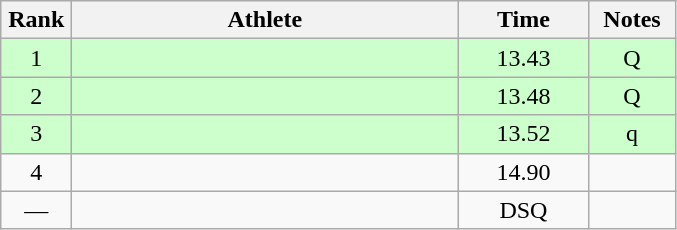<table class="wikitable" style="text-align:center">
<tr>
<th width=40>Rank</th>
<th width=250>Athlete</th>
<th width=80>Time</th>
<th width=50>Notes</th>
</tr>
<tr bgcolor=ccffcc>
<td>1</td>
<td align=left></td>
<td>13.43</td>
<td>Q</td>
</tr>
<tr bgcolor=ccffcc>
<td>2</td>
<td align=left></td>
<td>13.48</td>
<td>Q</td>
</tr>
<tr bgcolor=ccffcc>
<td>3</td>
<td align=left></td>
<td>13.52</td>
<td>q</td>
</tr>
<tr>
<td>4</td>
<td align=left></td>
<td>14.90</td>
<td></td>
</tr>
<tr>
<td>—</td>
<td align=left></td>
<td>DSQ</td>
<td></td>
</tr>
</table>
